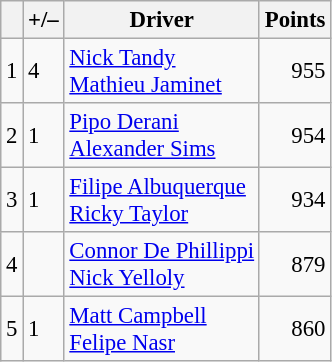<table class="wikitable" style="font-size: 95%;">
<tr>
<th scope="col"></th>
<th scope="col">+/–</th>
<th scope="col">Driver</th>
<th scope="col">Points</th>
</tr>
<tr>
<td align=center>1</td>
<td align="left"> 4</td>
<td> <a href='#'>Nick Tandy</a><br> <a href='#'>Mathieu Jaminet</a></td>
<td align=right>955</td>
</tr>
<tr>
<td align=center>2</td>
<td align="left"> 1</td>
<td> <a href='#'>Pipo Derani</a><br> <a href='#'>Alexander Sims</a></td>
<td align=right>954</td>
</tr>
<tr>
<td align=center>3</td>
<td align="left"> 1</td>
<td> <a href='#'>Filipe Albuquerque</a><br> <a href='#'>Ricky Taylor</a></td>
<td align=right>934</td>
</tr>
<tr>
<td align=center>4</td>
<td align="left"></td>
<td> <a href='#'>Connor De Phillippi</a><br> <a href='#'>Nick Yelloly</a></td>
<td align=right>879</td>
</tr>
<tr>
<td align=center>5</td>
<td align="left"> 1</td>
<td> <a href='#'>Matt Campbell</a><br> <a href='#'>Felipe Nasr</a></td>
<td align=right>860</td>
</tr>
</table>
